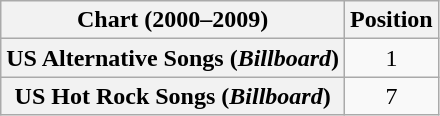<table class="wikitable plainrowheaders" style="text-align:center">
<tr>
<th>Chart (2000–2009)</th>
<th>Position</th>
</tr>
<tr>
<th scope="row">US Alternative Songs (<em>Billboard</em>)</th>
<td>1</td>
</tr>
<tr>
<th scope="row">US Hot Rock Songs (<em>Billboard</em>)</th>
<td>7</td>
</tr>
</table>
